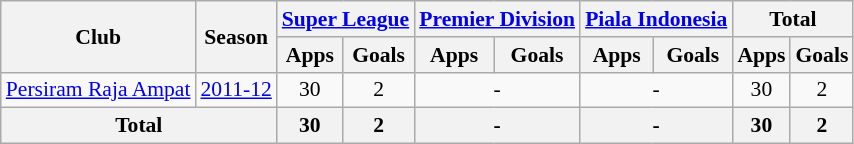<table class="wikitable" style="font-size:90%; text-align:center;">
<tr>
<th rowspan="2">Club</th>
<th rowspan="2">Season</th>
<th colspan="2"><a href='#'>Super League</a></th>
<th colspan="2"><a href='#'>Premier Division</a></th>
<th colspan="2"><a href='#'>Piala Indonesia</a></th>
<th colspan="2">Total</th>
</tr>
<tr>
<th>Apps</th>
<th>Goals</th>
<th>Apps</th>
<th>Goals</th>
<th>Apps</th>
<th>Goals</th>
<th>Apps</th>
<th>Goals</th>
</tr>
<tr>
<td rowspan="1"><a href='#'>Persiram Raja Ampat</a></td>
<td><a href='#'>2011-12</a></td>
<td>30</td>
<td>2</td>
<td colspan="2">-</td>
<td colspan="2">-</td>
<td>30</td>
<td>2</td>
</tr>
<tr>
<th colspan="2">Total</th>
<th>30</th>
<th>2</th>
<th colspan="2">-</th>
<th colspan="2">-</th>
<th>30</th>
<th>2</th>
</tr>
</table>
